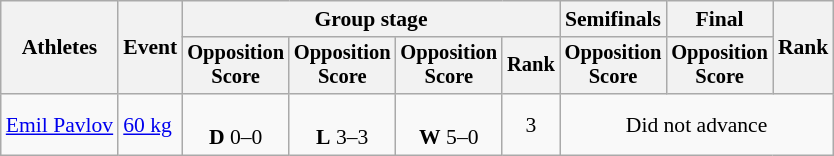<table class="wikitable" style="font-size:90%">
<tr>
<th rowspan="2">Athletes</th>
<th rowspan="2">Event</th>
<th colspan="4">Group stage</th>
<th>Semifinals</th>
<th>Final</th>
<th rowspan="2">Rank</th>
</tr>
<tr style="font-size:95%">
<th>Opposition<br>Score</th>
<th>Opposition<br>Score</th>
<th>Opposition<br>Score</th>
<th>Rank</th>
<th>Opposition<br>Score</th>
<th>Opposition<br>Score</th>
</tr>
<tr align=center>
<td align=left><a href='#'>Emil Pavlov</a></td>
<td align=left><a href='#'>60 kg</a></td>
<td><br><strong>D</strong> 0–0</td>
<td><br><strong>L</strong> 3–3</td>
<td><br><strong>W</strong> 5–0</td>
<td>3</td>
<td colspan=3>Did not advance</td>
</tr>
</table>
